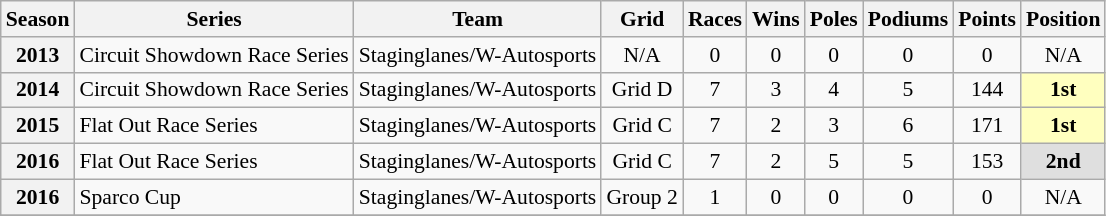<table class="wikitable" style="font-size: 90%; text-align:center">
<tr>
<th>Season</th>
<th>Series</th>
<th>Team</th>
<th>Grid</th>
<th>Races</th>
<th>Wins</th>
<th>Poles</th>
<th>Podiums</th>
<th>Points</th>
<th>Position</th>
</tr>
<tr>
<th>2013</th>
<td align=left>Circuit Showdown Race Series</td>
<td align=left>Staginglanes/W-Autosports</td>
<td>N/A</td>
<td>0</td>
<td>0</td>
<td>0</td>
<td>0</td>
<td>0</td>
<td>N/A</td>
</tr>
<tr>
<th>2014</th>
<td align=left>Circuit Showdown Race Series</td>
<td align=left>Staginglanes/W-Autosports</td>
<td>Grid D</td>
<td>7</td>
<td>3</td>
<td>4</td>
<td>5</td>
<td>144</td>
<td style="background:#ffffbf;"><strong>1st</strong></td>
</tr>
<tr>
<th>2015</th>
<td align=left>Flat Out Race Series</td>
<td align=left>Staginglanes/W-Autosports</td>
<td>Grid C</td>
<td>7</td>
<td>2</td>
<td>3</td>
<td>6</td>
<td>171</td>
<td style="background:#ffffbf;"><strong>1st</strong></td>
</tr>
<tr>
<th>2016</th>
<td align=left>Flat Out Race Series</td>
<td align=left>Staginglanes/W-Autosports</td>
<td>Grid C</td>
<td>7</td>
<td>2</td>
<td>5</td>
<td>5</td>
<td>153</td>
<td style="background:#dfdfdf;"><strong>2nd</strong></td>
</tr>
<tr>
<th>2016</th>
<td align=left>Sparco Cup</td>
<td align=left>Staginglanes/W-Autosports</td>
<td>Group 2</td>
<td>1</td>
<td>0</td>
<td>0</td>
<td>0</td>
<td>0</td>
<td>N/A</td>
</tr>
<tr>
</tr>
</table>
